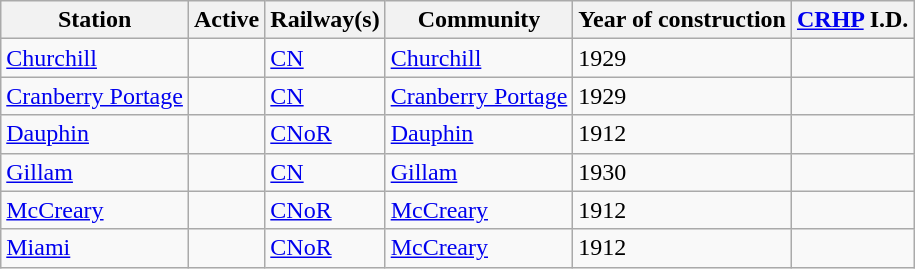<table class="wikitable sortable">
<tr>
<th>Station</th>
<th>Active</th>
<th>Railway(s)</th>
<th>Community</th>
<th>Year of construction</th>
<th><a href='#'>CRHP</a> I.D.</th>
</tr>
<tr>
<td><a href='#'>Churchill</a></td>
<td></td>
<td><a href='#'>CN</a></td>
<td><a href='#'>Churchill</a></td>
<td>1929</td>
<td></td>
</tr>
<tr>
<td><a href='#'>Cranberry Portage</a></td>
<td></td>
<td><a href='#'>CN</a></td>
<td><a href='#'>Cranberry Portage</a></td>
<td>1929</td>
<td></td>
</tr>
<tr>
<td><a href='#'>Dauphin</a></td>
<td></td>
<td><a href='#'>CNoR</a></td>
<td><a href='#'>Dauphin</a></td>
<td>1912</td>
<td></td>
</tr>
<tr>
<td><a href='#'>Gillam</a></td>
<td></td>
<td><a href='#'>CN</a></td>
<td><a href='#'>Gillam</a></td>
<td>1930</td>
<td></td>
</tr>
<tr>
<td><a href='#'>McCreary</a></td>
<td></td>
<td><a href='#'>CNoR</a></td>
<td><a href='#'>McCreary</a></td>
<td>1912</td>
<td></td>
</tr>
<tr>
<td><a href='#'>Miami</a></td>
<td></td>
<td><a href='#'>CNoR</a></td>
<td><a href='#'>McCreary</a></td>
<td>1912</td>
<td></td>
</tr>
</table>
